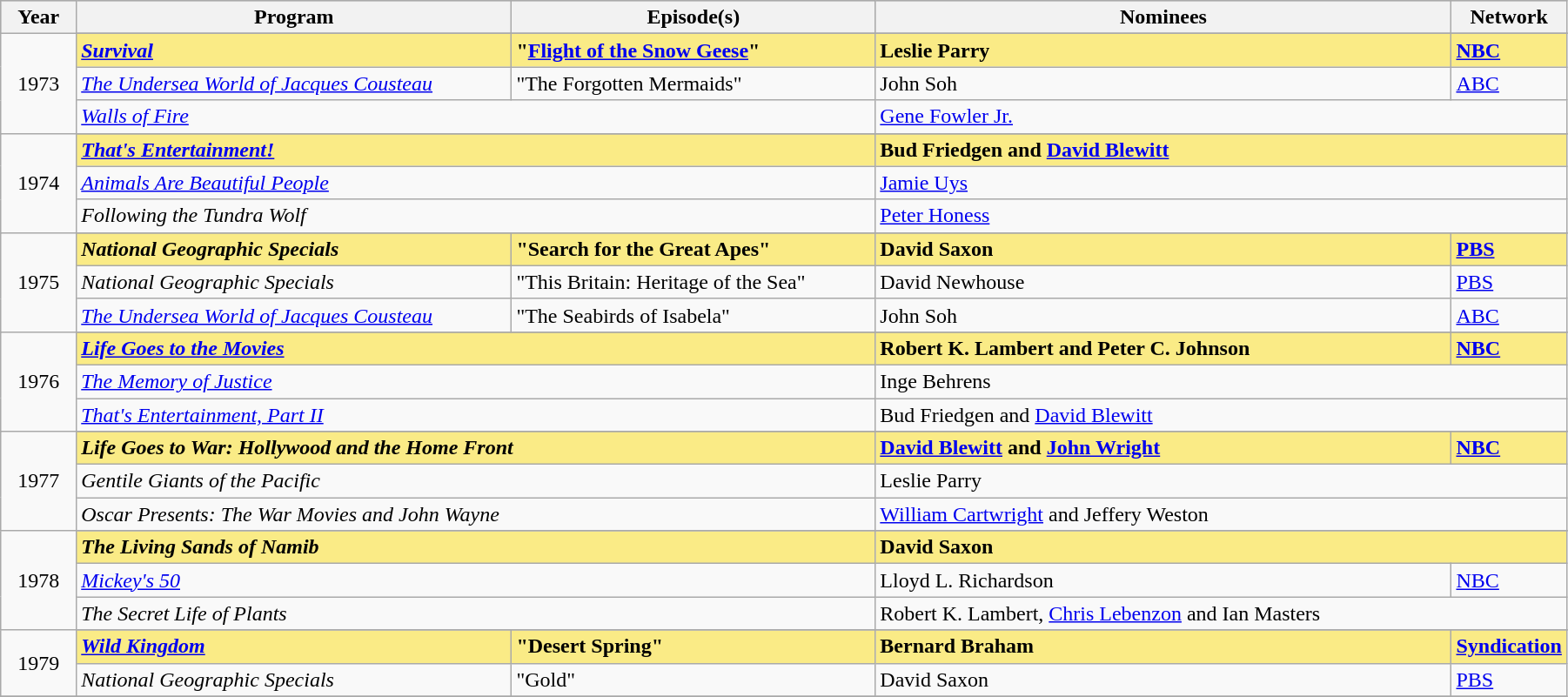<table class="wikitable" style="width:95%">
<tr bgcolor="#bebebe">
<th width="5%">Year</th>
<th width="30%">Program</th>
<th width="25%">Episode(s)</th>
<th width="40%">Nominees</th>
<th width="10%">Network</th>
</tr>
<tr>
<td rowspan=4 style="text-align:center">1973<br></td>
</tr>
<tr style="background:#FAEB86">
<td><strong><em><a href='#'>Survival</a></em></strong></td>
<td><strong>"<a href='#'>Flight of the Snow Geese</a>"</strong></td>
<td><strong>Leslie Parry</strong></td>
<td><strong><a href='#'>NBC</a></strong></td>
</tr>
<tr>
<td><em><a href='#'>The Undersea World of Jacques Cousteau</a></em></td>
<td>"The Forgotten Mermaids"</td>
<td>John Soh</td>
<td><a href='#'>ABC</a></td>
</tr>
<tr>
<td colspan="2"><em><a href='#'>Walls of Fire</a></em></td>
<td colspan="2"><a href='#'>Gene Fowler Jr.</a></td>
</tr>
<tr>
<td rowspan=4 style="text-align:center">1974<br></td>
</tr>
<tr style="background:#FAEB86">
<td colspan="2"><strong><em><a href='#'>That's Entertainment!</a></em></strong></td>
<td colspan="2"><strong>Bud Friedgen and <a href='#'>David Blewitt</a></strong></td>
</tr>
<tr>
<td colspan="2"><em><a href='#'>Animals Are Beautiful People</a></em></td>
<td colspan="2"><a href='#'>Jamie Uys</a></td>
</tr>
<tr>
<td colspan="2"><em>Following the Tundra Wolf</em></td>
<td colspan="2"><a href='#'>Peter Honess</a></td>
</tr>
<tr>
<td rowspan=4 style="text-align:center">1975<br></td>
</tr>
<tr style="background:#FAEB86">
<td><strong><em>National Geographic Specials</em></strong></td>
<td><strong>"Search for the Great Apes"</strong></td>
<td><strong>David Saxon</strong></td>
<td><strong><a href='#'>PBS</a></strong></td>
</tr>
<tr>
<td><em>National Geographic Specials</em></td>
<td>"This Britain: Heritage of the Sea"</td>
<td>David Newhouse</td>
<td><a href='#'>PBS</a></td>
</tr>
<tr>
<td><em><a href='#'>The Undersea World of Jacques Cousteau</a></em></td>
<td>"The Seabirds of Isabela"</td>
<td>John Soh</td>
<td><a href='#'>ABC</a></td>
</tr>
<tr>
<td rowspan=4 style="text-align:center">1976<br></td>
</tr>
<tr style="background:#FAEB86">
<td colspan="2"><strong><em><a href='#'>Life Goes to the Movies</a></em></strong></td>
<td><strong>Robert K. Lambert and Peter C. Johnson</strong></td>
<td><strong><a href='#'>NBC</a></strong></td>
</tr>
<tr>
<td colspan="2"><em><a href='#'>The Memory of Justice</a></em></td>
<td colspan="2">Inge Behrens</td>
</tr>
<tr>
<td colspan="2"><em><a href='#'>That's Entertainment, Part II</a></em></td>
<td colspan="2">Bud Friedgen and <a href='#'>David Blewitt</a></td>
</tr>
<tr>
<td rowspan=4 style="text-align:center">1977<br></td>
</tr>
<tr style="background:#FAEB86">
<td colspan="2"><strong><em>Life Goes to War: Hollywood and the Home Front</em></strong></td>
<td><strong><a href='#'>David Blewitt</a> and <a href='#'>John Wright</a></strong></td>
<td><strong><a href='#'>NBC</a></strong></td>
</tr>
<tr>
<td colspan="2"><em>Gentile Giants of the Pacific</em></td>
<td colspan="2">Leslie Parry</td>
</tr>
<tr>
<td colspan="2"><em>Oscar Presents: The War Movies and John Wayne</em></td>
<td colspan="2"><a href='#'>William Cartwright</a> and Jeffery Weston</td>
</tr>
<tr>
<td rowspan=4 style="text-align:center">1978<br></td>
</tr>
<tr style="background:#FAEB86">
<td colspan="2"><strong><em>The Living Sands of Namib</em></strong></td>
<td colspan="2"><strong>David Saxon</strong></td>
</tr>
<tr>
<td colspan="2"><em><a href='#'>Mickey's 50</a></em></td>
<td>Lloyd L. Richardson</td>
<td><a href='#'>NBC</a></td>
</tr>
<tr>
<td colspan="2"><em>The Secret Life of Plants</em></td>
<td colspan="2">Robert K. Lambert, <a href='#'>Chris Lebenzon</a> and Ian Masters</td>
</tr>
<tr>
<td rowspan=3 style="text-align:center">1979<br></td>
</tr>
<tr style="background:#FAEB86">
<td><strong><em><a href='#'>Wild Kingdom</a></em></strong></td>
<td><strong>"Desert Spring"</strong></td>
<td><strong>Bernard Braham</strong></td>
<td><strong><a href='#'>Syndication</a></strong></td>
</tr>
<tr>
<td><em>National Geographic Specials</em></td>
<td>"Gold"</td>
<td>David Saxon</td>
<td><a href='#'>PBS</a></td>
</tr>
<tr>
</tr>
</table>
